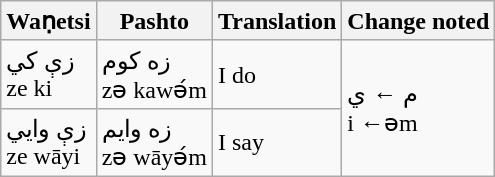<table class="wikitable">
<tr>
<th>Waṇetsi</th>
<th>Pashto</th>
<th>Translation</th>
<th>Change noted</th>
</tr>
<tr>
<td>زې کي<br>ze ki</td>
<td>زه کوم<br>zә kawә́m</td>
<td>I do</td>
<td rowspan="2">م ← ي<br>i ←әm</td>
</tr>
<tr>
<td>زې وايي<br>ze wāyi</td>
<td>زه وايم<br>zә wāyә́m</td>
<td>I say</td>
</tr>
</table>
